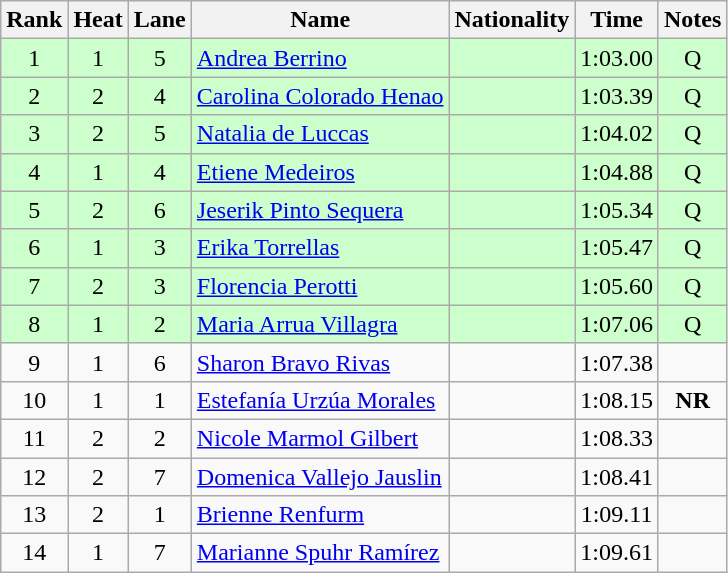<table class="wikitable sortable" style="text-align:center">
<tr>
<th>Rank</th>
<th>Heat</th>
<th>Lane</th>
<th>Name</th>
<th>Nationality</th>
<th>Time</th>
<th>Notes</th>
</tr>
<tr bgcolor=ccffcc>
<td>1</td>
<td>1</td>
<td>5</td>
<td align=left><a href='#'>Andrea Berrino</a></td>
<td align=left></td>
<td>1:03.00</td>
<td>Q</td>
</tr>
<tr bgcolor=ccffcc>
<td>2</td>
<td>2</td>
<td>4</td>
<td align=left><a href='#'>Carolina Colorado Henao</a></td>
<td align=left></td>
<td>1:03.39</td>
<td>Q</td>
</tr>
<tr bgcolor=ccffcc>
<td>3</td>
<td>2</td>
<td>5</td>
<td align=left><a href='#'>Natalia de Luccas</a></td>
<td align=left></td>
<td>1:04.02</td>
<td>Q</td>
</tr>
<tr bgcolor=ccffcc>
<td>4</td>
<td>1</td>
<td>4</td>
<td align=left><a href='#'>Etiene Medeiros</a></td>
<td align=left></td>
<td>1:04.88</td>
<td>Q</td>
</tr>
<tr bgcolor=ccffcc>
<td>5</td>
<td>2</td>
<td>6</td>
<td align=left><a href='#'>Jeserik Pinto Sequera</a></td>
<td align=left></td>
<td>1:05.34</td>
<td>Q</td>
</tr>
<tr bgcolor=ccffcc>
<td>6</td>
<td>1</td>
<td>3</td>
<td align=left><a href='#'>Erika Torrellas</a></td>
<td align=left></td>
<td>1:05.47</td>
<td>Q</td>
</tr>
<tr bgcolor=ccffcc>
<td>7</td>
<td>2</td>
<td>3</td>
<td align=left><a href='#'>Florencia Perotti</a></td>
<td align=left></td>
<td>1:05.60</td>
<td>Q</td>
</tr>
<tr bgcolor=ccffcc>
<td>8</td>
<td>1</td>
<td>2</td>
<td align=left><a href='#'>Maria Arrua Villagra</a></td>
<td align=left></td>
<td>1:07.06</td>
<td>Q</td>
</tr>
<tr>
<td>9</td>
<td>1</td>
<td>6</td>
<td align=left><a href='#'>Sharon Bravo Rivas</a></td>
<td align=left></td>
<td>1:07.38</td>
<td></td>
</tr>
<tr>
<td>10</td>
<td>1</td>
<td>1</td>
<td align=left><a href='#'>Estefanía Urzúa Morales</a></td>
<td align=left></td>
<td>1:08.15</td>
<td><strong>NR</strong></td>
</tr>
<tr>
<td>11</td>
<td>2</td>
<td>2</td>
<td align=left><a href='#'>Nicole Marmol Gilbert</a></td>
<td align=left></td>
<td>1:08.33</td>
<td></td>
</tr>
<tr>
<td>12</td>
<td>2</td>
<td>7</td>
<td align=left><a href='#'>Domenica Vallejo Jauslin</a></td>
<td align=left></td>
<td>1:08.41</td>
<td></td>
</tr>
<tr>
<td>13</td>
<td>2</td>
<td>1</td>
<td align=left><a href='#'>Brienne Renfurm</a></td>
<td align=left></td>
<td>1:09.11</td>
<td></td>
</tr>
<tr>
<td>14</td>
<td>1</td>
<td>7</td>
<td align=left><a href='#'>Marianne Spuhr Ramírez</a></td>
<td align=left></td>
<td>1:09.61</td>
<td></td>
</tr>
</table>
